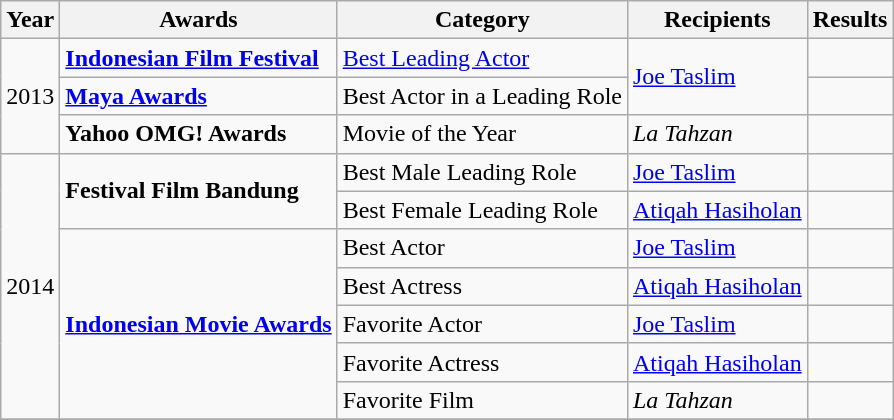<table class="wikitable">
<tr>
<th>Year</th>
<th>Awards</th>
<th>Category</th>
<th>Recipients</th>
<th>Results</th>
</tr>
<tr>
<td rowspan= "3">2013</td>
<td><strong><a href='#'>Indonesian Film Festival</a></strong></td>
<td><a href='#'>Best Leading Actor</a></td>
<td rowspan= "2"><a href='#'>Joe Taslim</a></td>
<td></td>
</tr>
<tr>
<td><strong><a href='#'>Maya Awards</a></strong></td>
<td>Best Actor in a Leading Role</td>
<td></td>
</tr>
<tr>
<td><strong>Yahoo OMG! Awards</strong></td>
<td>Movie of the Year</td>
<td><em>La Tahzan</em></td>
<td></td>
</tr>
<tr>
<td rowspan= "7">2014</td>
<td rowspan= "2"><strong>Festival Film Bandung</strong></td>
<td>Best Male Leading Role</td>
<td><a href='#'>Joe Taslim</a></td>
<td></td>
</tr>
<tr>
<td>Best Female Leading Role</td>
<td><a href='#'>Atiqah Hasiholan</a></td>
<td></td>
</tr>
<tr>
<td rowspan= "5"><strong><a href='#'>Indonesian Movie Awards</a></strong></td>
<td>Best Actor</td>
<td><a href='#'>Joe Taslim</a></td>
<td></td>
</tr>
<tr>
<td>Best Actress</td>
<td><a href='#'>Atiqah Hasiholan</a></td>
<td></td>
</tr>
<tr>
<td>Favorite Actor</td>
<td><a href='#'>Joe Taslim</a></td>
<td></td>
</tr>
<tr>
<td>Favorite Actress</td>
<td><a href='#'>Atiqah Hasiholan</a></td>
<td></td>
</tr>
<tr>
<td>Favorite Film</td>
<td><em>La Tahzan</em></td>
<td></td>
</tr>
<tr>
</tr>
</table>
